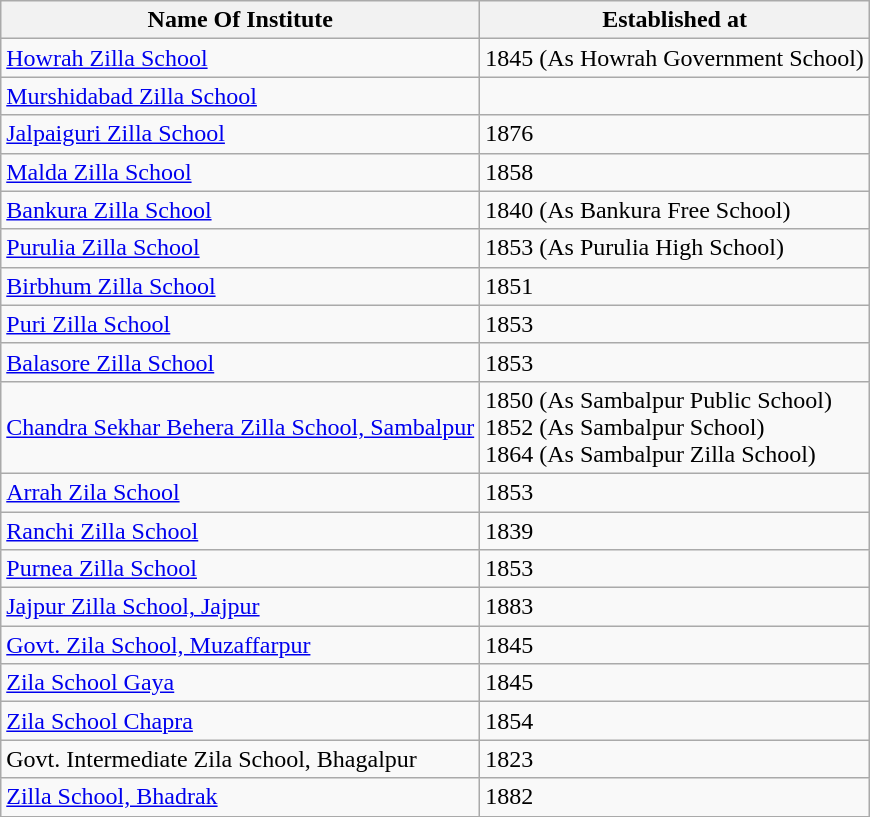<table class="wikitable">
<tr>
<th>Name Of Institute</th>
<th>Established at</th>
</tr>
<tr>
<td><a href='#'>Howrah Zilla School</a></td>
<td>1845 (As Howrah Government School)</td>
</tr>
<tr>
<td><a href='#'>Murshidabad Zilla School</a></td>
<td></td>
</tr>
<tr>
<td><a href='#'>Jalpaiguri Zilla School</a></td>
<td>1876</td>
</tr>
<tr>
<td><a href='#'>Malda Zilla School</a></td>
<td>1858</td>
</tr>
<tr>
<td><a href='#'>Bankura Zilla School</a></td>
<td>1840 (As Bankura Free School)</td>
</tr>
<tr>
<td><a href='#'>Purulia Zilla School</a></td>
<td>1853 (As Purulia High School)</td>
</tr>
<tr>
<td><a href='#'>Birbhum Zilla School</a></td>
<td>1851</td>
</tr>
<tr>
<td><a href='#'>Puri Zilla School</a></td>
<td>1853</td>
</tr>
<tr>
<td><a href='#'>Balasore Zilla School</a></td>
<td>1853</td>
</tr>
<tr>
<td><a href='#'>Chandra Sekhar Behera Zilla School, Sambalpur</a></td>
<td>1850 (As Sambalpur Public School)<br>1852 (As Sambalpur School)<br>1864 (As Sambalpur Zilla School)</td>
</tr>
<tr>
<td><a href='#'>Arrah Zila School</a></td>
<td>1853</td>
</tr>
<tr>
<td><a href='#'>Ranchi Zilla School</a></td>
<td>1839</td>
</tr>
<tr>
<td><a href='#'>Purnea Zilla School</a></td>
<td>1853</td>
</tr>
<tr>
<td><a href='#'>Jajpur Zilla School, Jajpur</a></td>
<td>1883</td>
</tr>
<tr>
<td><a href='#'>Govt. Zila School, Muzaffarpur</a></td>
<td>1845</td>
</tr>
<tr>
<td><a href='#'>Zila School Gaya</a></td>
<td>1845</td>
</tr>
<tr>
<td><a href='#'>Zila School Chapra</a></td>
<td>1854</td>
</tr>
<tr>
<td>Govt. Intermediate Zila School, Bhagalpur</td>
<td>1823</td>
</tr>
<tr>
<td><a href='#'>Zilla School, Bhadrak</a></td>
<td>1882</td>
</tr>
</table>
